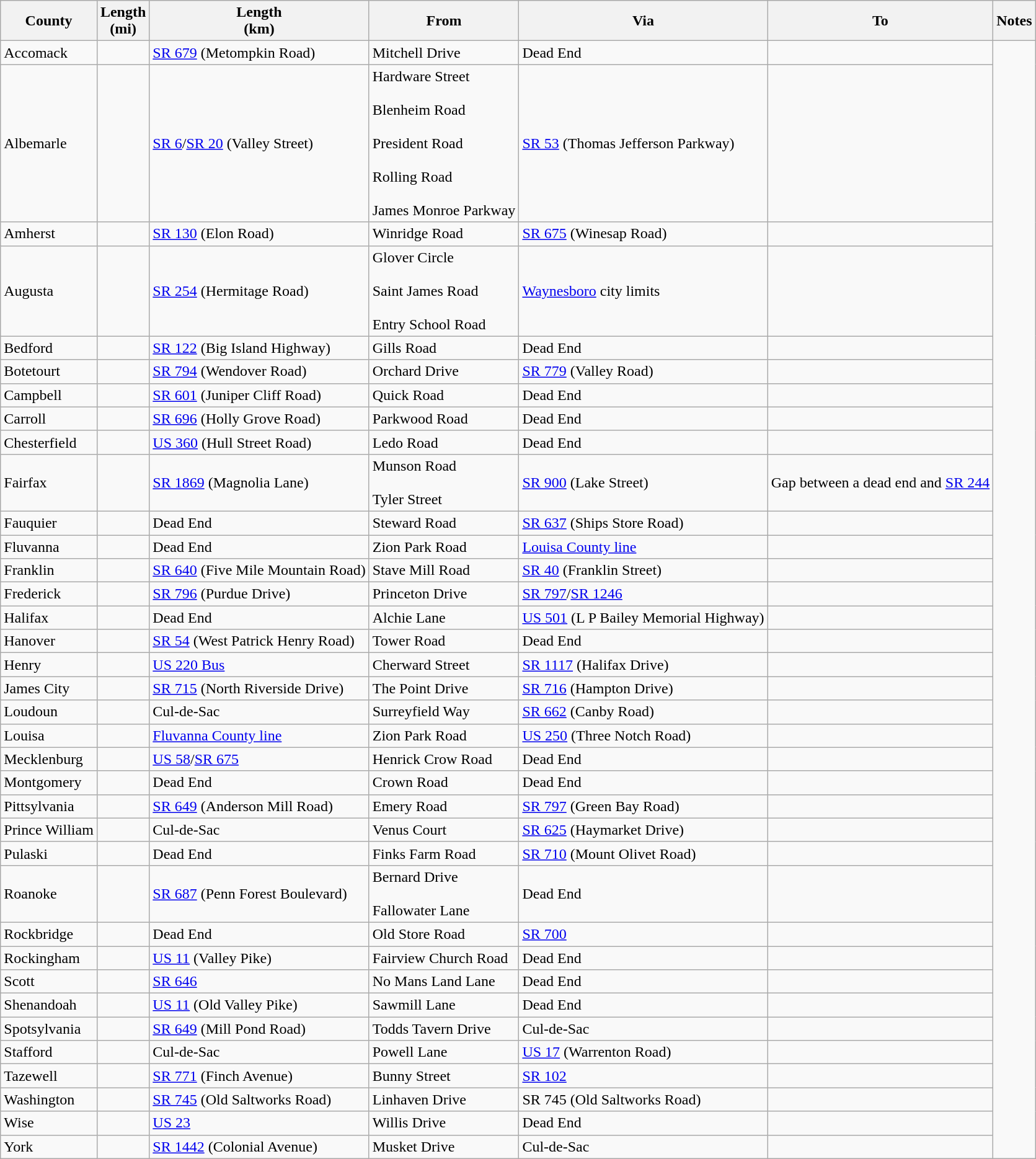<table class="wikitable sortable">
<tr>
<th>County</th>
<th>Length<br>(mi)</th>
<th>Length<br>(km)</th>
<th class="unsortable">From</th>
<th class="unsortable">Via</th>
<th class="unsortable">To</th>
<th class="unsortable">Notes</th>
</tr>
<tr>
<td id="Accomack">Accomack</td>
<td></td>
<td><a href='#'>SR 679</a> (Metompkin Road)</td>
<td>Mitchell Drive</td>
<td>Dead End</td>
<td></td>
</tr>
<tr>
<td id="Albemarle">Albemarle</td>
<td></td>
<td><a href='#'>SR 6</a>/<a href='#'>SR 20</a> (Valley Street)</td>
<td>Hardware Street<br><br>Blenheim Road<br><br>President Road<br><br>Rolling Road<br><br>James Monroe Parkway</td>
<td><a href='#'>SR 53</a> (Thomas Jefferson Parkway)</td>
<td><br>
</td>
</tr>
<tr>
<td id="Amherst">Amherst</td>
<td></td>
<td><a href='#'>SR 130</a> (Elon Road)</td>
<td>Winridge Road</td>
<td><a href='#'>SR 675</a> (Winesap Road)</td>
<td><br>
</td>
</tr>
<tr>
<td id="Augusta">Augusta</td>
<td></td>
<td><a href='#'>SR 254</a> (Hermitage Road)</td>
<td>Glover Circle<br><br>Saint James Road<br><br>Entry School Road</td>
<td><a href='#'>Waynesboro</a> city limits</td>
<td><br></td>
</tr>
<tr>
<td id="Bedford">Bedford</td>
<td></td>
<td><a href='#'>SR 122</a> (Big Island Highway)</td>
<td>Gills Road</td>
<td>Dead End</td>
<td><br></td>
</tr>
<tr>
<td id="Botetourt">Botetourt</td>
<td></td>
<td><a href='#'>SR 794</a> (Wendover Road)</td>
<td>Orchard Drive</td>
<td><a href='#'>SR 779</a> (Valley Road)</td>
<td><br>

</td>
</tr>
<tr>
<td id="Campbell">Campbell</td>
<td></td>
<td><a href='#'>SR 601</a> (Juniper Cliff Road)</td>
<td>Quick Road</td>
<td>Dead End</td>
<td><br></td>
</tr>
<tr>
<td id="Carroll">Carroll</td>
<td></td>
<td><a href='#'>SR 696</a> (Holly Grove Road)</td>
<td>Parkwood Road</td>
<td>Dead End</td>
<td><br>
</td>
</tr>
<tr>
<td id="Chesterfield">Chesterfield</td>
<td></td>
<td><a href='#'>US 360</a> (Hull Street Road)</td>
<td>Ledo Road</td>
<td>Dead End</td>
<td><br>





</td>
</tr>
<tr>
<td id="Fairfax">Fairfax</td>
<td></td>
<td><a href='#'>SR 1869</a> (Magnolia Lane)</td>
<td>Munson Road<br><br>Tyler Street</td>
<td><a href='#'>SR 900</a> (Lake Street)</td>
<td>Gap between a dead end and <a href='#'>SR 244</a></td>
</tr>
<tr>
<td id="Fauquier">Fauquier</td>
<td></td>
<td>Dead End</td>
<td>Steward Road</td>
<td><a href='#'>SR 637</a>  (Ships Store Road)</td>
<td><br></td>
</tr>
<tr>
<td id="Fluvanna">Fluvanna</td>
<td></td>
<td>Dead End</td>
<td>Zion Park Road</td>
<td><a href='#'>Louisa County line</a></td>
<td></td>
</tr>
<tr>
<td id="Franklin">Franklin</td>
<td></td>
<td><a href='#'>SR 640</a> (Five Mile Mountain Road)</td>
<td>Stave Mill Road</td>
<td><a href='#'>SR 40</a> (Franklin Street)</td>
<td></td>
</tr>
<tr>
<td id="Frederick">Frederick</td>
<td></td>
<td><a href='#'>SR 796</a> (Purdue Drive)</td>
<td>Princeton Drive</td>
<td><a href='#'>SR 797</a>/<a href='#'>SR 1246</a></td>
<td><br>




</td>
</tr>
<tr>
<td id="Halifax">Halifax</td>
<td></td>
<td>Dead End</td>
<td>Alchie Lane</td>
<td><a href='#'>US 501</a> (L P Bailey Memorial Highway)</td>
<td></td>
</tr>
<tr>
<td id="Hanover">Hanover</td>
<td></td>
<td><a href='#'>SR 54</a> (West Patrick Henry Road)</td>
<td>Tower Road</td>
<td>Dead End</td>
<td><br></td>
</tr>
<tr>
<td id="Henry">Henry</td>
<td></td>
<td><a href='#'>US 220 Bus</a></td>
<td>Cherward Street</td>
<td><a href='#'>SR 1117</a> (Halifax Drive)</td>
<td><br>
</td>
</tr>
<tr>
<td id="James City">James City</td>
<td></td>
<td><a href='#'>SR 715</a> (North Riverside Drive)</td>
<td>The Point Drive</td>
<td><a href='#'>SR 716</a> (Hampton Drive)</td>
<td><br>



</td>
</tr>
<tr>
<td id="Loudoun">Loudoun</td>
<td></td>
<td>Cul-de-Sac</td>
<td>Surreyfield Way</td>
<td><a href='#'>SR 662</a> (Canby Road)</td>
<td></td>
</tr>
<tr>
<td id="Louisa">Louisa</td>
<td></td>
<td><a href='#'>Fluvanna County line</a></td>
<td>Zion Park Road</td>
<td><a href='#'>US 250</a> (Three Notch Road)</td>
<td><br>

</td>
</tr>
<tr>
<td id="Mecklenburg">Mecklenburg</td>
<td></td>
<td><a href='#'>US 58</a>/<a href='#'>SR 675</a></td>
<td>Henrick Crow Road</td>
<td>Dead End</td>
<td><br></td>
</tr>
<tr>
<td id="Montgomery">Montgomery</td>
<td></td>
<td>Dead End</td>
<td>Crown Road</td>
<td>Dead End</td>
<td><br>






</td>
</tr>
<tr>
<td id="Pittsylvania">Pittsylvania</td>
<td></td>
<td><a href='#'>SR 649</a> (Anderson Mill Road)</td>
<td>Emery Road</td>
<td><a href='#'>SR 797</a> (Green Bay Road)</td>
<td><br>

</td>
</tr>
<tr>
<td id="Prince William">Prince William</td>
<td></td>
<td>Cul-de-Sac</td>
<td>Venus Court</td>
<td><a href='#'>SR 625</a> (Haymarket Drive)</td>
<td></td>
</tr>
<tr>
<td id="Pulaski">Pulaski</td>
<td></td>
<td>Dead End</td>
<td>Finks Farm Road</td>
<td><a href='#'>SR 710</a> (Mount Olivet Road)</td>
<td><br>
</td>
</tr>
<tr>
<td id="Roanoke">Roanoke</td>
<td></td>
<td><a href='#'>SR 687</a> (Penn Forest Boulevard)</td>
<td>Bernard Drive<br><br>Fallowater Lane</td>
<td>Dead End</td>
<td></td>
</tr>
<tr>
<td id="Rockbridge">Rockbridge</td>
<td></td>
<td>Dead End</td>
<td>Old Store Road</td>
<td><a href='#'>SR 700</a></td>
<td></td>
</tr>
<tr>
<td id="Rockingham">Rockingham</td>
<td></td>
<td><a href='#'>US 11</a> (Valley Pike)</td>
<td>Fairview Church Road</td>
<td>Dead End</td>
<td><br></td>
</tr>
<tr>
<td id="Scott">Scott</td>
<td></td>
<td><a href='#'>SR 646</a></td>
<td>No Mans Land Lane</td>
<td>Dead End</td>
<td></td>
</tr>
<tr>
<td id="Shenandoah">Shenandoah</td>
<td></td>
<td><a href='#'>US 11</a> (Old Valley Pike)</td>
<td>Sawmill Lane</td>
<td>Dead End</td>
<td><br>
</td>
</tr>
<tr>
<td id="Spotsylvania">Spotsylvania</td>
<td></td>
<td><a href='#'>SR 649</a> (Mill Pond Road)</td>
<td>Todds Tavern Drive</td>
<td>Cul-de-Sac</td>
<td></td>
</tr>
<tr>
<td id="Stafford">Stafford</td>
<td></td>
<td>Cul-de-Sac</td>
<td>Powell Lane</td>
<td><a href='#'>US 17</a> (Warrenton Road)</td>
<td><br>
</td>
</tr>
<tr>
<td id="Tazewell">Tazewell</td>
<td></td>
<td><a href='#'>SR 771</a> (Finch Avenue)</td>
<td>Bunny Street</td>
<td><a href='#'>SR 102</a></td>
<td><br></td>
</tr>
<tr>
<td id="Washington">Washington</td>
<td></td>
<td><a href='#'>SR 745</a> (Old Saltworks Road)</td>
<td>Linhaven Drive</td>
<td>SR 745 (Old Saltworks Road)</td>
<td><br></td>
</tr>
<tr>
<td id="Wise">Wise</td>
<td></td>
<td><a href='#'>US 23</a></td>
<td>Willis Drive</td>
<td>Dead End</td>
<td><br></td>
</tr>
<tr>
<td id="York">York</td>
<td></td>
<td><a href='#'>SR 1442</a> (Colonial Avenue)</td>
<td>Musket Drive</td>
<td>Cul-de-Sac</td>
<td></td>
</tr>
</table>
